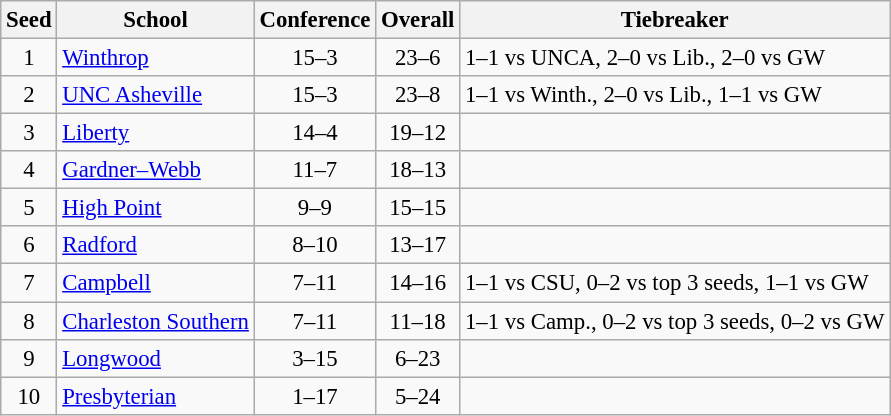<table class="wikitable" style="white-space:nowrap; font-size:95%;text-align:center">
<tr>
<th>Seed</th>
<th>School</th>
<th>Conference</th>
<th>Overall</th>
<th>Tiebreaker</th>
</tr>
<tr>
<td>1</td>
<td align=left><a href='#'>Winthrop</a></td>
<td>15–3</td>
<td>23–6</td>
<td align=left>1–1 vs UNCA, 2–0 vs Lib., 2–0 vs GW</td>
</tr>
<tr>
<td>2</td>
<td align=left><a href='#'>UNC Asheville</a></td>
<td>15–3</td>
<td>23–8</td>
<td align=left>1–1 vs Winth., 2–0 vs Lib., 1–1 vs GW</td>
</tr>
<tr>
<td>3</td>
<td align=left><a href='#'>Liberty</a></td>
<td>14–4</td>
<td>19–12</td>
<td align=left></td>
</tr>
<tr>
<td>4</td>
<td align=left><a href='#'>Gardner–Webb</a></td>
<td>11–7</td>
<td>18–13</td>
<td align=left></td>
</tr>
<tr>
<td>5</td>
<td align=left><a href='#'>High Point</a></td>
<td>9–9</td>
<td>15–15</td>
<td align=left></td>
</tr>
<tr>
<td>6</td>
<td align=left><a href='#'>Radford</a></td>
<td>8–10</td>
<td>13–17</td>
<td align=left></td>
</tr>
<tr>
<td>7</td>
<td align=left><a href='#'>Campbell</a></td>
<td>7–11</td>
<td>14–16</td>
<td align=left>1–1 vs CSU, 0–2 vs top 3 seeds, 1–1 vs GW</td>
</tr>
<tr>
<td>8</td>
<td align=left><a href='#'>Charleston Southern</a></td>
<td>7–11</td>
<td>11–18</td>
<td align=left>1–1 vs Camp., 0–2 vs top 3 seeds, 0–2 vs GW</td>
</tr>
<tr>
<td>9</td>
<td align=left><a href='#'>Longwood</a></td>
<td>3–15</td>
<td>6–23</td>
<td align=left></td>
</tr>
<tr>
<td>10</td>
<td align=left><a href='#'>Presbyterian</a></td>
<td>1–17</td>
<td>5–24</td>
<td align=left></td>
</tr>
</table>
